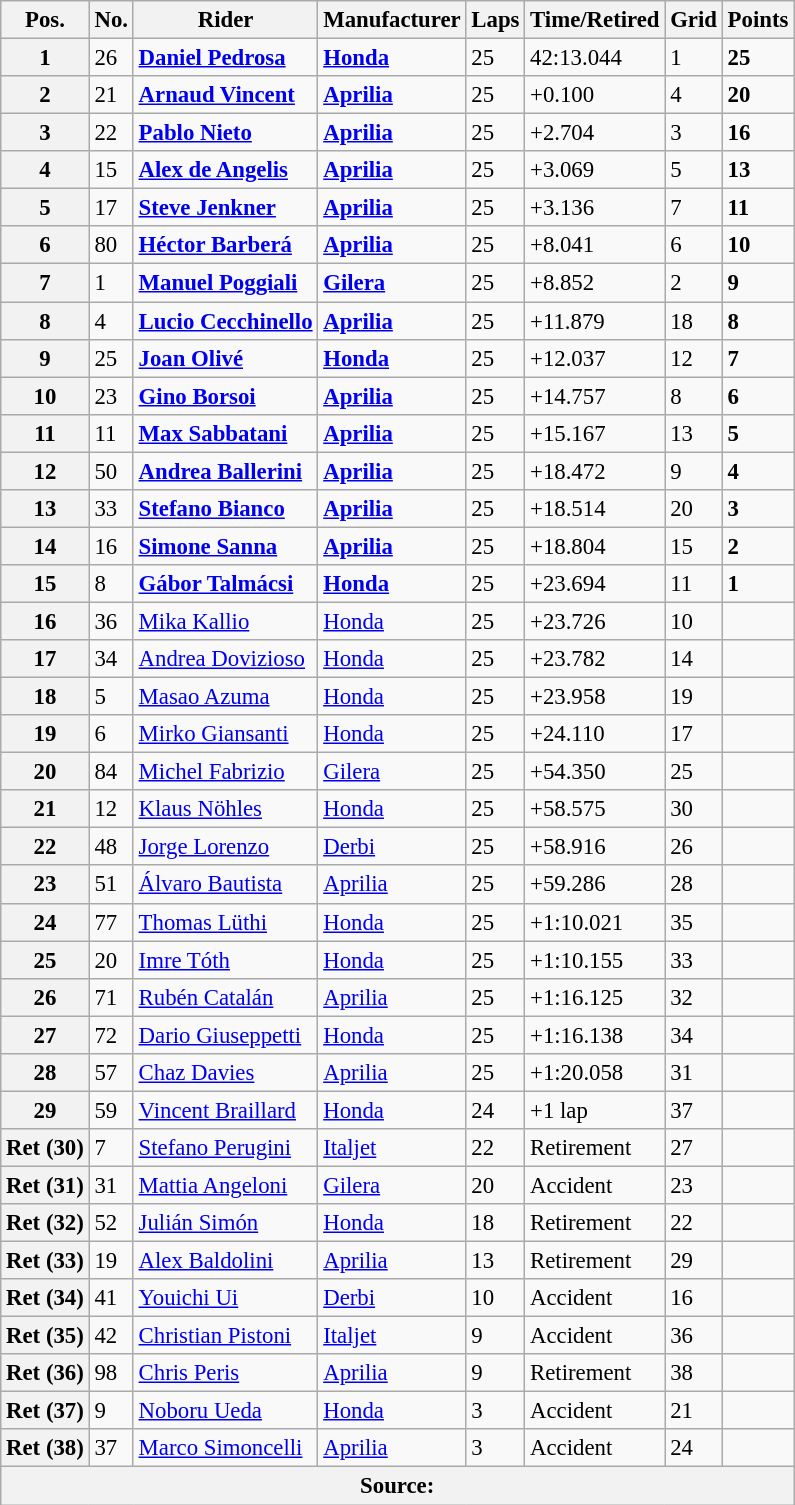<table class="wikitable" style="font-size: 95%;">
<tr>
<th>Pos.</th>
<th>No.</th>
<th>Rider</th>
<th>Manufacturer</th>
<th>Laps</th>
<th>Time/Retired</th>
<th>Grid</th>
<th>Points</th>
</tr>
<tr>
<th>1</th>
<td>26</td>
<td> <strong><a href='#'>Daniel Pedrosa</a></strong></td>
<td><strong><a href='#'>Honda</a></strong></td>
<td>25</td>
<td>42:13.044</td>
<td>1</td>
<td><strong>25</strong></td>
</tr>
<tr>
<th>2</th>
<td>21</td>
<td> <strong><a href='#'>Arnaud Vincent</a></strong></td>
<td><strong><a href='#'>Aprilia</a></strong></td>
<td>25</td>
<td>+0.100</td>
<td>4</td>
<td><strong>20</strong></td>
</tr>
<tr>
<th>3</th>
<td>22</td>
<td> <strong><a href='#'>Pablo Nieto</a></strong></td>
<td><strong><a href='#'>Aprilia</a></strong></td>
<td>25</td>
<td>+2.704</td>
<td>3</td>
<td><strong>16</strong></td>
</tr>
<tr>
<th>4</th>
<td>15</td>
<td> <strong><a href='#'>Alex de Angelis</a></strong></td>
<td><strong><a href='#'>Aprilia</a></strong></td>
<td>25</td>
<td>+3.069</td>
<td>5</td>
<td><strong>13</strong></td>
</tr>
<tr>
<th>5</th>
<td>17</td>
<td> <strong><a href='#'>Steve Jenkner</a></strong></td>
<td><strong><a href='#'>Aprilia</a></strong></td>
<td>25</td>
<td>+3.136</td>
<td>7</td>
<td><strong>11</strong></td>
</tr>
<tr>
<th>6</th>
<td>80</td>
<td> <strong><a href='#'>Héctor Barberá</a></strong></td>
<td><strong><a href='#'>Aprilia</a></strong></td>
<td>25</td>
<td>+8.041</td>
<td>6</td>
<td><strong>10</strong></td>
</tr>
<tr>
<th>7</th>
<td>1</td>
<td> <strong><a href='#'>Manuel Poggiali</a></strong></td>
<td><strong><a href='#'>Gilera</a></strong></td>
<td>25</td>
<td>+8.852</td>
<td>2</td>
<td><strong>9</strong></td>
</tr>
<tr>
<th>8</th>
<td>4</td>
<td> <strong><a href='#'>Lucio Cecchinello</a></strong></td>
<td><strong><a href='#'>Aprilia</a></strong></td>
<td>25</td>
<td>+11.879</td>
<td>18</td>
<td><strong>8</strong></td>
</tr>
<tr>
<th>9</th>
<td>25</td>
<td> <strong><a href='#'>Joan Olivé</a></strong></td>
<td><strong><a href='#'>Honda</a></strong></td>
<td>25</td>
<td>+12.037</td>
<td>12</td>
<td><strong>7</strong></td>
</tr>
<tr>
<th>10</th>
<td>23</td>
<td> <strong><a href='#'>Gino Borsoi</a></strong></td>
<td><strong><a href='#'>Aprilia</a></strong></td>
<td>25</td>
<td>+14.757</td>
<td>8</td>
<td><strong>6</strong></td>
</tr>
<tr>
<th>11</th>
<td>11</td>
<td> <strong><a href='#'>Max Sabbatani</a></strong></td>
<td><strong><a href='#'>Aprilia</a></strong></td>
<td>25</td>
<td>+15.167</td>
<td>13</td>
<td><strong>5</strong></td>
</tr>
<tr>
<th>12</th>
<td>50</td>
<td> <strong><a href='#'>Andrea Ballerini</a></strong></td>
<td><strong><a href='#'>Aprilia</a></strong></td>
<td>25</td>
<td>+18.472</td>
<td>9</td>
<td><strong>4</strong></td>
</tr>
<tr>
<th>13</th>
<td>33</td>
<td> <strong><a href='#'>Stefano Bianco</a></strong></td>
<td><strong><a href='#'>Aprilia</a></strong></td>
<td>25</td>
<td>+18.514</td>
<td>20</td>
<td><strong>3</strong></td>
</tr>
<tr>
<th>14</th>
<td>16</td>
<td> <strong><a href='#'>Simone Sanna</a></strong></td>
<td><strong><a href='#'>Aprilia</a></strong></td>
<td>25</td>
<td>+18.804</td>
<td>15</td>
<td><strong>2</strong></td>
</tr>
<tr>
<th>15</th>
<td>8</td>
<td> <strong><a href='#'>Gábor Talmácsi</a></strong></td>
<td><strong><a href='#'>Honda</a></strong></td>
<td>25</td>
<td>+23.694</td>
<td>11</td>
<td><strong>1</strong></td>
</tr>
<tr>
<th>16</th>
<td>36</td>
<td> <a href='#'>Mika Kallio</a></td>
<td><a href='#'>Honda</a></td>
<td>25</td>
<td>+23.726</td>
<td>10</td>
<td></td>
</tr>
<tr>
<th>17</th>
<td>34</td>
<td> <a href='#'>Andrea Dovizioso</a></td>
<td><a href='#'>Honda</a></td>
<td>25</td>
<td>+23.782</td>
<td>14</td>
<td></td>
</tr>
<tr>
<th>18</th>
<td>5</td>
<td> <a href='#'>Masao Azuma</a></td>
<td><a href='#'>Honda</a></td>
<td>25</td>
<td>+23.958</td>
<td>19</td>
<td></td>
</tr>
<tr>
<th>19</th>
<td>6</td>
<td> <a href='#'>Mirko Giansanti</a></td>
<td><a href='#'>Honda</a></td>
<td>25</td>
<td>+24.110</td>
<td>17</td>
<td></td>
</tr>
<tr>
<th>20</th>
<td>84</td>
<td> <a href='#'>Michel Fabrizio</a></td>
<td><a href='#'>Gilera</a></td>
<td>25</td>
<td>+54.350</td>
<td>25</td>
<td></td>
</tr>
<tr>
<th>21</th>
<td>12</td>
<td> <a href='#'>Klaus Nöhles</a></td>
<td><a href='#'>Honda</a></td>
<td>25</td>
<td>+58.575</td>
<td>30</td>
<td></td>
</tr>
<tr>
<th>22</th>
<td>48</td>
<td> <a href='#'>Jorge Lorenzo</a></td>
<td><a href='#'>Derbi</a></td>
<td>25</td>
<td>+58.916</td>
<td>26</td>
<td></td>
</tr>
<tr>
<th>23</th>
<td>51</td>
<td> <a href='#'>Álvaro Bautista</a></td>
<td><a href='#'>Aprilia</a></td>
<td>25</td>
<td>+59.286</td>
<td>28</td>
<td></td>
</tr>
<tr>
<th>24</th>
<td>77</td>
<td> <a href='#'>Thomas Lüthi</a></td>
<td><a href='#'>Honda</a></td>
<td>25</td>
<td>+1:10.021</td>
<td>35</td>
<td></td>
</tr>
<tr>
<th>25</th>
<td>20</td>
<td> <a href='#'>Imre Tóth</a></td>
<td><a href='#'>Honda</a></td>
<td>25</td>
<td>+1:10.155</td>
<td>33</td>
<td></td>
</tr>
<tr>
<th>26</th>
<td>71</td>
<td> <a href='#'>Rubén Catalán</a></td>
<td><a href='#'>Aprilia</a></td>
<td>25</td>
<td>+1:16.125</td>
<td>32</td>
<td></td>
</tr>
<tr>
<th>27</th>
<td>72</td>
<td> <a href='#'>Dario Giuseppetti</a></td>
<td><a href='#'>Honda</a></td>
<td>25</td>
<td>+1:16.138</td>
<td>34</td>
<td></td>
</tr>
<tr>
<th>28</th>
<td>57</td>
<td> <a href='#'>Chaz Davies</a></td>
<td><a href='#'>Aprilia</a></td>
<td>25</td>
<td>+1:20.058</td>
<td>31</td>
<td></td>
</tr>
<tr>
<th>29</th>
<td>59</td>
<td> <a href='#'>Vincent Braillard</a></td>
<td><a href='#'>Honda</a></td>
<td>24</td>
<td>+1 lap</td>
<td>37</td>
<td></td>
</tr>
<tr>
<th>Ret (30)</th>
<td>7</td>
<td> <a href='#'>Stefano Perugini</a></td>
<td><a href='#'>Italjet</a></td>
<td>22</td>
<td>Retirement</td>
<td>27</td>
<td></td>
</tr>
<tr>
<th>Ret (31)</th>
<td>31</td>
<td> <a href='#'>Mattia Angeloni</a></td>
<td><a href='#'>Gilera</a></td>
<td>20</td>
<td>Accident</td>
<td>23</td>
<td></td>
</tr>
<tr>
<th>Ret (32)</th>
<td>52</td>
<td> <a href='#'>Julián Simón</a></td>
<td><a href='#'>Honda</a></td>
<td>18</td>
<td>Retirement</td>
<td>22</td>
<td></td>
</tr>
<tr>
<th>Ret (33)</th>
<td>19</td>
<td> <a href='#'>Alex Baldolini</a></td>
<td><a href='#'>Aprilia</a></td>
<td>13</td>
<td>Retirement</td>
<td>29</td>
<td></td>
</tr>
<tr>
<th>Ret (34)</th>
<td>41</td>
<td> <a href='#'>Youichi Ui</a></td>
<td><a href='#'>Derbi</a></td>
<td>10</td>
<td>Accident</td>
<td>16</td>
<td></td>
</tr>
<tr>
<th>Ret (35)</th>
<td>42</td>
<td> <a href='#'>Christian Pistoni</a></td>
<td><a href='#'>Italjet</a></td>
<td>9</td>
<td>Accident</td>
<td>36</td>
<td></td>
</tr>
<tr>
<th>Ret (36)</th>
<td>98</td>
<td> <a href='#'>Chris Peris</a></td>
<td><a href='#'>Aprilia</a></td>
<td>9</td>
<td>Retirement</td>
<td>38</td>
<td></td>
</tr>
<tr>
<th>Ret (37)</th>
<td>9</td>
<td> <a href='#'>Noboru Ueda</a></td>
<td><a href='#'>Honda</a></td>
<td>3</td>
<td>Accident</td>
<td>21</td>
<td></td>
</tr>
<tr>
<th>Ret (38)</th>
<td>37</td>
<td> <a href='#'>Marco Simoncelli</a></td>
<td><a href='#'>Aprilia</a></td>
<td>3</td>
<td>Accident</td>
<td>24</td>
<td></td>
</tr>
<tr>
<th colspan=8>Source: </th>
</tr>
</table>
